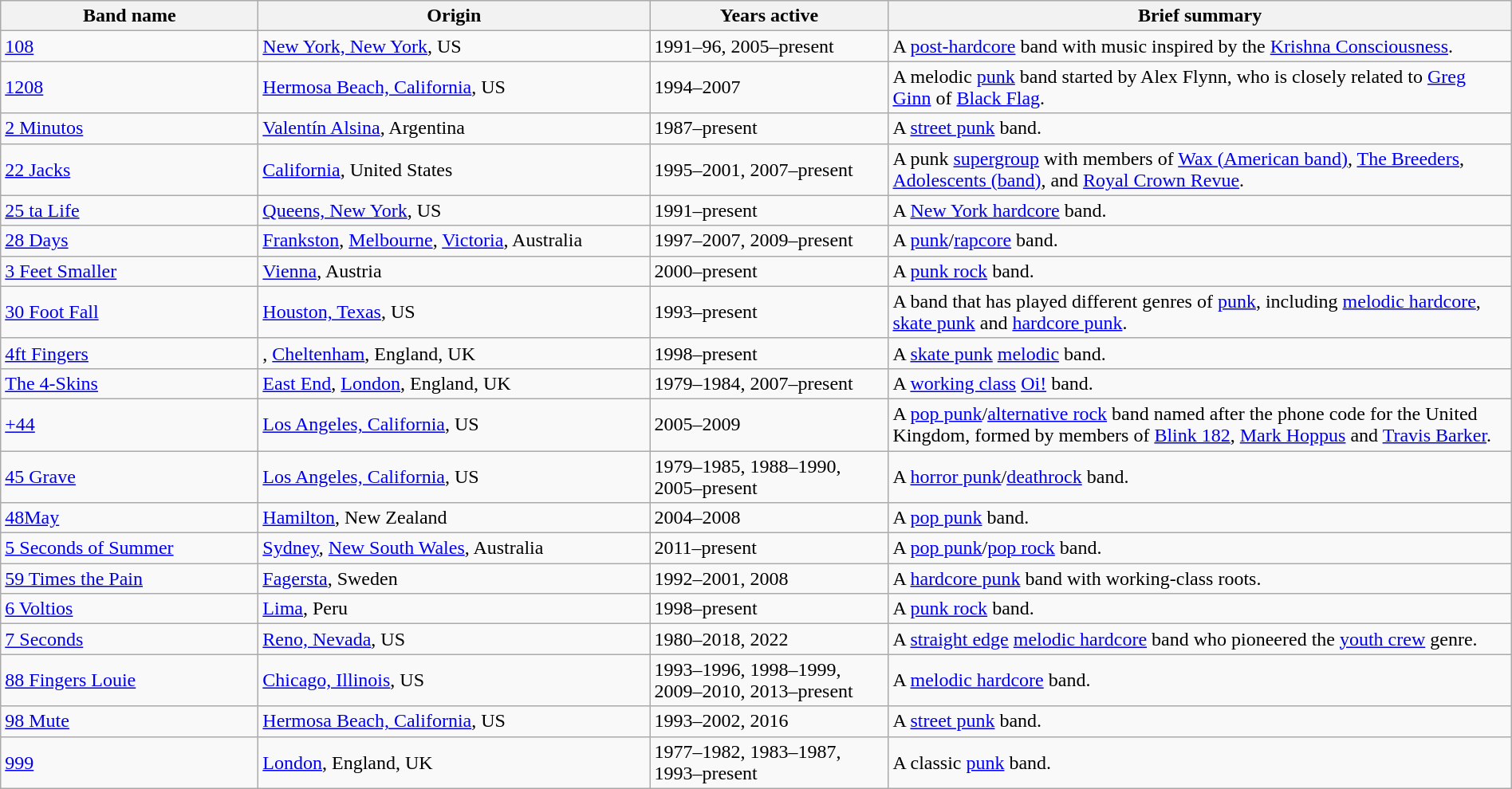<table class="wikitable" style="width:100%;">
<tr>
<th style="width:13em">Band name</th>
<th style="width:20em">Origin</th>
<th style="width:12em">Years active</th>
<th>Brief summary</th>
</tr>
<tr>
<td><a href='#'>108</a></td>
<td><a href='#'>New York, New York</a>, US</td>
<td>1991–96, 2005–present</td>
<td>A <a href='#'>post-hardcore</a> band with music inspired by the <a href='#'>Krishna Consciousness</a>.</td>
</tr>
<tr>
<td><a href='#'>1208</a></td>
<td><a href='#'>Hermosa Beach, California</a>, US</td>
<td>1994–2007</td>
<td>A melodic <a href='#'>punk</a> band started by Alex Flynn, who is closely related to <a href='#'>Greg Ginn</a> of <a href='#'>Black Flag</a>.</td>
</tr>
<tr>
<td><a href='#'>2 Minutos</a></td>
<td><a href='#'>Valentín Alsina</a>, Argentina</td>
<td>1987–present</td>
<td>A <a href='#'>street punk</a> band.</td>
</tr>
<tr>
<td><a href='#'>22 Jacks</a></td>
<td><a href='#'>California</a>, United States</td>
<td>1995–2001, 2007–present</td>
<td>A punk <a href='#'>supergroup</a> with members of <a href='#'>Wax (American band)</a>, <a href='#'>The Breeders</a>, <a href='#'>Adolescents (band)</a>, and <a href='#'>Royal Crown Revue</a>.</td>
</tr>
<tr>
<td><a href='#'>25 ta Life</a></td>
<td><a href='#'>Queens, New York</a>, US</td>
<td>1991–present</td>
<td>A <a href='#'>New York hardcore</a> band.</td>
</tr>
<tr>
<td><a href='#'>28 Days</a></td>
<td><a href='#'>Frankston</a>, <a href='#'>Melbourne</a>, <a href='#'>Victoria</a>, Australia</td>
<td>1997–2007, 2009–present</td>
<td>A <a href='#'>punk</a>/<a href='#'>rapcore</a> band.</td>
</tr>
<tr>
<td><a href='#'>3 Feet Smaller</a></td>
<td><a href='#'>Vienna</a>, Austria</td>
<td>2000–present</td>
<td>A <a href='#'>punk rock</a> band.</td>
</tr>
<tr>
<td><a href='#'>30 Foot Fall</a></td>
<td><a href='#'>Houston, Texas</a>, US</td>
<td>1993–present</td>
<td>A band that has played different genres of <a href='#'>punk</a>, including <a href='#'>melodic hardcore</a>, <a href='#'>skate punk</a> and <a href='#'>hardcore punk</a>.</td>
</tr>
<tr>
<td><a href='#'>4ft Fingers</a></td>
<td>, <a href='#'>Cheltenham</a>, England, UK</td>
<td>1998–present</td>
<td>A <a href='#'>skate punk</a> <a href='#'>melodic</a> band.</td>
</tr>
<tr>
<td><a href='#'>The 4-Skins</a></td>
<td><a href='#'>East End</a>, <a href='#'>London</a>, England, UK</td>
<td>1979–1984, 2007–present</td>
<td>A <a href='#'>working class</a> <a href='#'>Oi!</a> band.</td>
</tr>
<tr>
<td><a href='#'>+44</a></td>
<td><a href='#'>Los Angeles, California</a>, US</td>
<td>2005–2009</td>
<td>A <a href='#'>pop punk</a>/<a href='#'>alternative rock</a> band named after the phone code for the United Kingdom, formed by members of <a href='#'>Blink 182</a>, <a href='#'>Mark Hoppus</a> and <a href='#'>Travis Barker</a>.</td>
</tr>
<tr>
<td><a href='#'>45 Grave</a></td>
<td><a href='#'>Los Angeles, California</a>, US</td>
<td>1979–1985, 1988–1990, 2005–present</td>
<td>A <a href='#'>horror punk</a>/<a href='#'>deathrock</a> band.</td>
</tr>
<tr>
<td><a href='#'>48May</a></td>
<td><a href='#'>Hamilton</a>, New Zealand</td>
<td>2004–2008</td>
<td>A <a href='#'>pop punk</a> band.</td>
</tr>
<tr>
<td><a href='#'>5 Seconds of Summer</a></td>
<td><a href='#'>Sydney</a>, <a href='#'>New South Wales</a>, Australia</td>
<td>2011–present</td>
<td>A <a href='#'>pop punk</a>/<a href='#'>pop rock</a> band.</td>
</tr>
<tr>
<td><a href='#'>59 Times the Pain</a></td>
<td><a href='#'>Fagersta</a>, Sweden</td>
<td>1992–2001, 2008</td>
<td>A <a href='#'>hardcore punk</a> band with working-class roots.</td>
</tr>
<tr>
<td><a href='#'>6 Voltios</a></td>
<td><a href='#'>Lima</a>, Peru</td>
<td>1998–present</td>
<td>A <a href='#'>punk rock</a> band.</td>
</tr>
<tr>
<td><a href='#'>7 Seconds</a></td>
<td><a href='#'>Reno, Nevada</a>, US</td>
<td>1980–2018, 2022</td>
<td>A <a href='#'>straight edge</a> <a href='#'>melodic hardcore</a> band who pioneered the <a href='#'>youth crew</a> genre.</td>
</tr>
<tr>
<td><a href='#'>88 Fingers Louie</a></td>
<td><a href='#'>Chicago, Illinois</a>, US</td>
<td>1993–1996, 1998–1999, 2009–2010, 2013–present</td>
<td>A <a href='#'>melodic hardcore</a> band.</td>
</tr>
<tr>
<td><a href='#'>98 Mute</a></td>
<td><a href='#'>Hermosa Beach, California</a>, US</td>
<td>1993–2002, 2016</td>
<td>A <a href='#'>street punk</a> band.</td>
</tr>
<tr>
<td><a href='#'>999</a></td>
<td><a href='#'>London</a>, England, UK</td>
<td>1977–1982, 1983–1987, 1993–present</td>
<td>A classic <a href='#'>punk</a> band.</td>
</tr>
</table>
